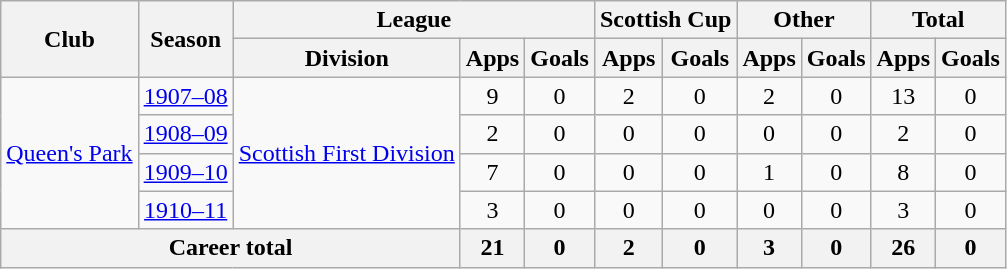<table class="wikitable" style="text-align: center;">
<tr>
<th rowspan="2">Club</th>
<th rowspan="2">Season</th>
<th colspan="3">League</th>
<th colspan="2">Scottish Cup</th>
<th colspan="2">Other</th>
<th colspan="2">Total</th>
</tr>
<tr>
<th>Division</th>
<th>Apps</th>
<th>Goals</th>
<th>Apps</th>
<th>Goals</th>
<th>Apps</th>
<th>Goals</th>
<th>Apps</th>
<th>Goals</th>
</tr>
<tr>
<td rowspan="4"><a href='#'>Queen's Park</a></td>
<td><a href='#'>1907–08</a></td>
<td rowspan="4"><a href='#'>Scottish First Division</a></td>
<td>9</td>
<td>0</td>
<td>2</td>
<td>0</td>
<td>2</td>
<td>0</td>
<td>13</td>
<td>0</td>
</tr>
<tr>
<td><a href='#'>1908–09</a></td>
<td>2</td>
<td>0</td>
<td>0</td>
<td>0</td>
<td>0</td>
<td>0</td>
<td>2</td>
<td>0</td>
</tr>
<tr>
<td><a href='#'>1909–10</a></td>
<td>7</td>
<td>0</td>
<td>0</td>
<td>0</td>
<td>1</td>
<td>0</td>
<td>8</td>
<td>0</td>
</tr>
<tr>
<td><a href='#'>1910–11</a></td>
<td>3</td>
<td>0</td>
<td>0</td>
<td>0</td>
<td>0</td>
<td>0</td>
<td>3</td>
<td>0</td>
</tr>
<tr>
<th colspan="3">Career total</th>
<th>21</th>
<th>0</th>
<th>2</th>
<th>0</th>
<th>3</th>
<th>0</th>
<th>26</th>
<th>0</th>
</tr>
</table>
